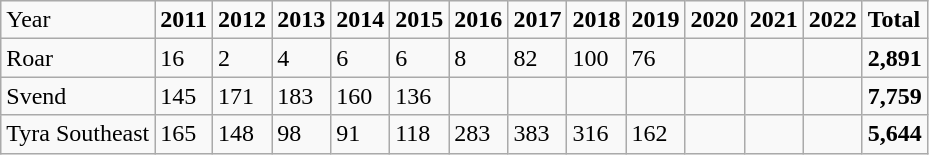<table class="wikitable">
<tr>
<td>Year</td>
<td><strong>2011</strong></td>
<td><strong>2012</strong></td>
<td><strong>2013</strong></td>
<td><strong>2014</strong></td>
<td><strong>2015</strong></td>
<td><strong>2016</strong></td>
<td><strong>2017</strong></td>
<td><strong>2018</strong></td>
<td><strong>2019</strong></td>
<td><strong>2020</strong></td>
<td><strong>2021</strong></td>
<td><strong>2022</strong></td>
<td><strong>Total</strong></td>
</tr>
<tr>
<td>Roar</td>
<td>16</td>
<td>2</td>
<td>4</td>
<td>6</td>
<td>6</td>
<td>8</td>
<td>82</td>
<td>100</td>
<td>76</td>
<td></td>
<td></td>
<td></td>
<td><strong>2,891</strong></td>
</tr>
<tr>
<td>Svend</td>
<td>145</td>
<td>171</td>
<td>183</td>
<td>160</td>
<td>136</td>
<td></td>
<td></td>
<td></td>
<td></td>
<td></td>
<td></td>
<td></td>
<td><strong>7,759</strong></td>
</tr>
<tr>
<td>Tyra  Southeast</td>
<td>165</td>
<td>148</td>
<td>98</td>
<td>91</td>
<td>118</td>
<td>283</td>
<td>383</td>
<td>316</td>
<td>162</td>
<td></td>
<td></td>
<td></td>
<td><strong>5,644</strong></td>
</tr>
</table>
